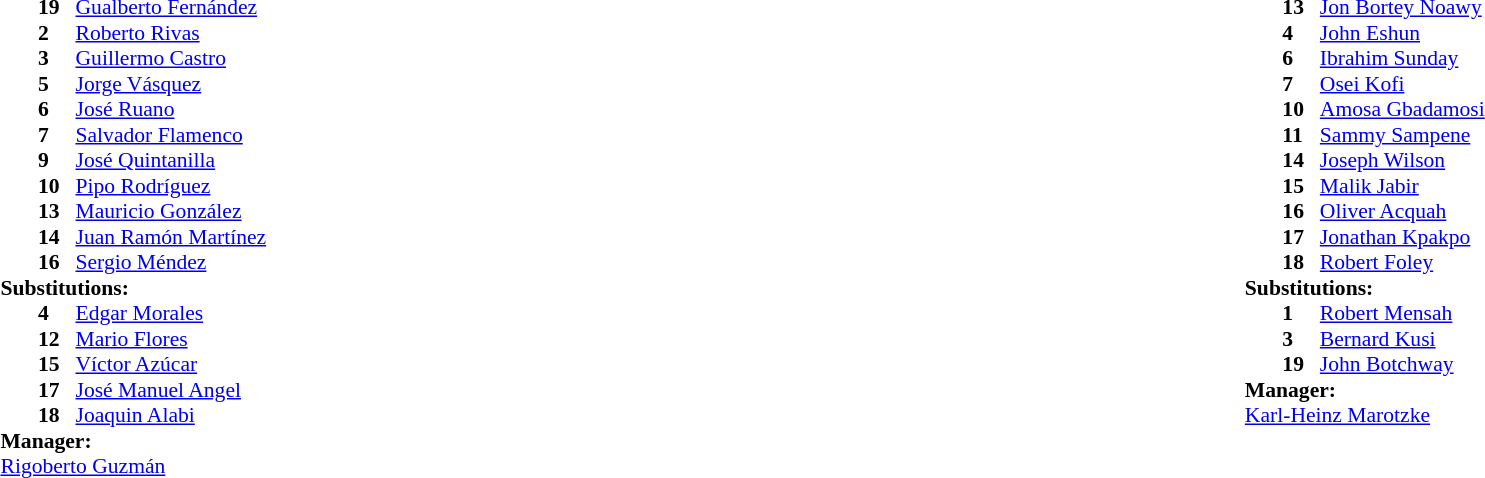<table width="100%">
<tr>
<td valign="top" width="40%"><br><table style="font-size:90%" cellspacing="0" cellpadding="0">
<tr>
<th width=25></th>
<th width=25></th>
</tr>
<tr>
<td></td>
<td><strong>19</strong></td>
<td><a href='#'>Gualberto Fernández</a></td>
</tr>
<tr>
<td></td>
<td><strong>2</strong></td>
<td><a href='#'>Roberto Rivas</a></td>
</tr>
<tr>
<td></td>
<td><strong>3</strong></td>
<td><a href='#'>Guillermo Castro</a></td>
</tr>
<tr>
<td></td>
<td><strong>5</strong></td>
<td><a href='#'>Jorge Vásquez</a></td>
</tr>
<tr>
<td></td>
<td><strong>6</strong></td>
<td><a href='#'>José Ruano</a></td>
<td></td>
<td></td>
</tr>
<tr>
<td></td>
<td><strong>7</strong></td>
<td><a href='#'>Salvador Flamenco</a></td>
</tr>
<tr>
<td></td>
<td><strong>9</strong></td>
<td><a href='#'>José Quintanilla</a></td>
</tr>
<tr>
<td></td>
<td><strong>10</strong></td>
<td><a href='#'>Pipo Rodríguez</a></td>
</tr>
<tr>
<td></td>
<td><strong>13</strong></td>
<td><a href='#'>Mauricio González</a></td>
</tr>
<tr>
<td></td>
<td><strong>14</strong></td>
<td><a href='#'>Juan Ramón Martínez</a></td>
<td></td>
<td></td>
</tr>
<tr>
<td></td>
<td><strong>16</strong></td>
<td><a href='#'>Sergio Méndez</a></td>
</tr>
<tr>
<td colspan=3><strong>Substitutions:</strong></td>
</tr>
<tr>
<td></td>
<td><strong>4</strong></td>
<td><a href='#'>Edgar Morales</a></td>
</tr>
<tr>
<td></td>
<td><strong>12</strong></td>
<td><a href='#'>Mario Flores</a></td>
</tr>
<tr>
<td></td>
<td><strong>15</strong></td>
<td><a href='#'>Víctor Azúcar</a></td>
<td></td>
<td></td>
</tr>
<tr>
<td></td>
<td><strong>17</strong></td>
<td><a href='#'>José Manuel Angel</a></td>
<td></td>
<td></td>
</tr>
<tr>
<td></td>
<td><strong>18</strong></td>
<td><a href='#'>Joaquin Alabi</a></td>
</tr>
<tr>
<td colspan=3><strong>Manager:</strong></td>
</tr>
<tr>
<td colspan=3> <a href='#'>Rigoberto Guzmán</a></td>
</tr>
</table>
</td>
<td valign="top" width="50%"><br><table style="font-size:90%; margin:auto" cellspacing="0" cellpadding="0">
<tr>
<th width=25></th>
<th width=25></th>
</tr>
<tr>
<td></td>
<td><strong>13</strong></td>
<td><a href='#'>Jon Bortey Noawy</a></td>
<td></td>
</tr>
<tr>
<td></td>
<td><strong>4</strong></td>
<td><a href='#'>John Eshun</a></td>
</tr>
<tr>
<td></td>
<td><strong>6</strong></td>
<td><a href='#'>Ibrahim Sunday</a></td>
</tr>
<tr>
<td></td>
<td><strong>7</strong></td>
<td><a href='#'>Osei Kofi</a></td>
</tr>
<tr>
<td></td>
<td><strong>10</strong></td>
<td><a href='#'>Amosa Gbadamosi</a></td>
</tr>
<tr>
<td></td>
<td><strong>11</strong></td>
<td><a href='#'>Sammy Sampene</a></td>
<td></td>
<td></td>
</tr>
<tr>
<td></td>
<td><strong>14</strong></td>
<td><a href='#'>Joseph Wilson</a></td>
</tr>
<tr>
<td></td>
<td><strong>15</strong></td>
<td><a href='#'>Malik Jabir</a></td>
</tr>
<tr>
<td></td>
<td><strong>16</strong></td>
<td><a href='#'>Oliver Acquah</a></td>
</tr>
<tr>
<td></td>
<td><strong>17</strong></td>
<td><a href='#'>Jonathan Kpakpo</a></td>
</tr>
<tr>
<td></td>
<td><strong>18</strong></td>
<td><a href='#'>Robert Foley</a></td>
</tr>
<tr>
<td colspan=3><strong>Substitutions:</strong></td>
</tr>
<tr>
<td></td>
<td><strong>1</strong></td>
<td><a href='#'>Robert Mensah</a></td>
</tr>
<tr>
<td></td>
<td><strong>3</strong></td>
<td><a href='#'>Bernard Kusi</a></td>
<td></td>
<td></td>
</tr>
<tr>
<td></td>
<td><strong>19</strong></td>
<td><a href='#'>John Botchway</a></td>
</tr>
<tr>
<td colspan=3><strong>Manager:</strong></td>
</tr>
<tr>
<td colspan=3> <a href='#'>Karl-Heinz Marotzke</a></td>
</tr>
</table>
</td>
</tr>
</table>
